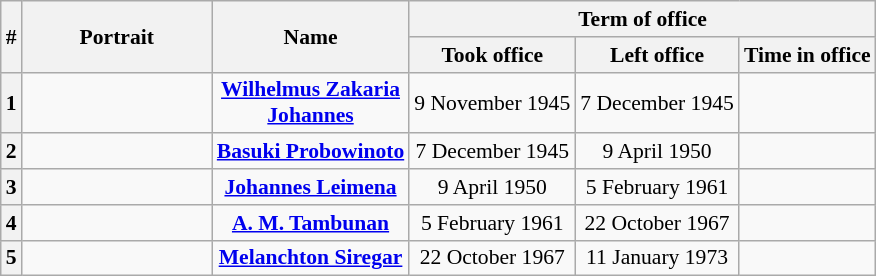<table class="wikitable" style="text-align:center; font-size: 0.9em;">
<tr>
<th rowspan="2">#</th>
<th rowspan="2" width="120px">Portrait</th>
<th rowspan="2">Name<br></th>
<th colspan="4">Term of office</th>
</tr>
<tr>
<th>Took office</th>
<th>Left office</th>
<th>Time in office</th>
</tr>
<tr>
<th>1</th>
<td></td>
<td><strong><a href='#'>Wilhelmus Zakaria<br>Johannes</a></strong><br></td>
<td>9 November 1945</td>
<td>7 December 1945</td>
<td></td>
</tr>
<tr>
<th>2</th>
<td></td>
<td><strong><a href='#'>Basuki Probowinoto</a></strong><br></td>
<td>7 December 1945</td>
<td>9 April 1950</td>
<td></td>
</tr>
<tr>
<th>3</th>
<td></td>
<td><strong><a href='#'>Johannes Leimena</a></strong><br></td>
<td>9 April 1950</td>
<td>5 February 1961</td>
<td></td>
</tr>
<tr>
<th>4</th>
<td></td>
<td><strong><a href='#'>A. M. Tambunan</a></strong><br></td>
<td>5 February 1961</td>
<td>22 October 1967</td>
<td></td>
</tr>
<tr>
<th>5</th>
<td></td>
<td><strong><a href='#'>Melanchton Siregar</a></strong><br></td>
<td>22 October 1967</td>
<td>11 January 1973</td>
<td></td>
</tr>
</table>
